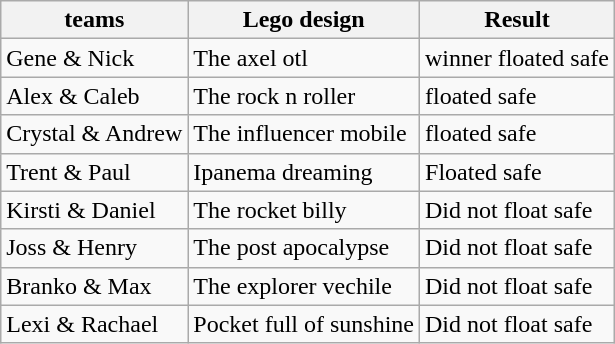<table class="wikitable">
<tr>
<th>teams</th>
<th>Lego design</th>
<th>Result</th>
</tr>
<tr>
<td>Gene & Nick</td>
<td>The axel otl</td>
<td>winner floated safe</td>
</tr>
<tr>
<td>Alex & Caleb</td>
<td>The rock n roller</td>
<td>floated safe</td>
</tr>
<tr>
<td>Crystal & Andrew</td>
<td>The influencer mobile</td>
<td>floated safe</td>
</tr>
<tr>
<td>Trent & Paul</td>
<td>Ipanema dreaming</td>
<td>Floated safe</td>
</tr>
<tr>
<td>Kirsti & Daniel</td>
<td>The rocket billy</td>
<td>Did not float safe</td>
</tr>
<tr>
<td>Joss & Henry</td>
<td>The post apocalypse</td>
<td>Did not float safe</td>
</tr>
<tr>
<td>Branko & Max</td>
<td>The explorer vechile</td>
<td>Did not float safe</td>
</tr>
<tr>
<td>Lexi & Rachael</td>
<td>Pocket full of sunshine</td>
<td>Did not float safe</td>
</tr>
</table>
